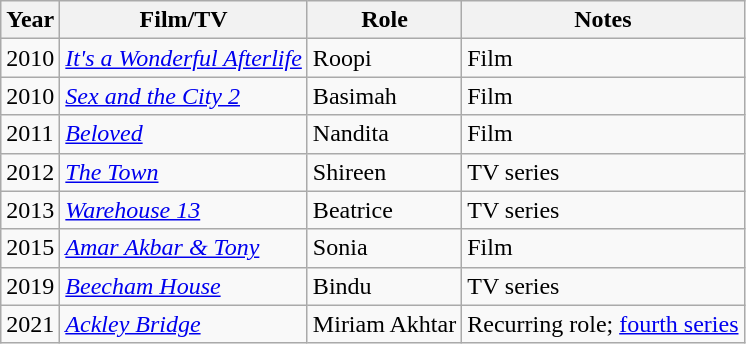<table class = "wikitable sortable">
<tr>
<th>Year</th>
<th>Film/TV</th>
<th>Role</th>
<th>Notes</th>
</tr>
<tr>
<td>2010</td>
<td><em><a href='#'>It's a Wonderful Afterlife</a></em></td>
<td>Roopi</td>
<td>Film</td>
</tr>
<tr>
<td>2010</td>
<td><em><a href='#'>Sex and the City 2</a></em></td>
<td>Basimah</td>
<td>Film</td>
</tr>
<tr>
<td>2011</td>
<td><em><a href='#'>Beloved</a></em></td>
<td>Nandita</td>
<td>Film</td>
</tr>
<tr>
<td>2012</td>
<td><em><a href='#'>The Town</a></em></td>
<td>Shireen</td>
<td>TV series</td>
</tr>
<tr>
<td>2013</td>
<td><em><a href='#'>Warehouse 13</a></em></td>
<td>Beatrice</td>
<td>TV series</td>
</tr>
<tr>
<td>2015</td>
<td><em><a href='#'>Amar Akbar & Tony</a></em></td>
<td>Sonia</td>
<td>Film</td>
</tr>
<tr>
<td>2019</td>
<td><em><a href='#'>Beecham House</a></em></td>
<td>Bindu</td>
<td>TV series</td>
</tr>
<tr>
<td>2021</td>
<td><em><a href='#'>Ackley Bridge</a></em></td>
<td>Miriam Akhtar</td>
<td>Recurring role; <a href='#'>fourth series</a></td>
</tr>
</table>
